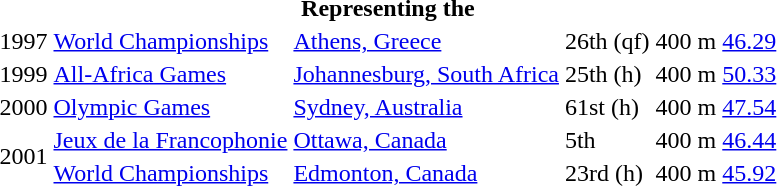<table>
<tr>
<th colspan="6">Representing the </th>
</tr>
<tr>
<td>1997</td>
<td><a href='#'>World Championships</a></td>
<td><a href='#'>Athens, Greece</a></td>
<td>26th (qf)</td>
<td>400 m</td>
<td><a href='#'>46.29</a></td>
</tr>
<tr>
<td>1999</td>
<td><a href='#'>All-Africa Games</a></td>
<td><a href='#'>Johannesburg, South Africa</a></td>
<td>25th (h)</td>
<td>400 m</td>
<td><a href='#'>50.33</a></td>
</tr>
<tr>
<td>2000</td>
<td><a href='#'>Olympic Games</a></td>
<td><a href='#'>Sydney, Australia</a></td>
<td>61st (h)</td>
<td>400 m</td>
<td><a href='#'>47.54</a></td>
</tr>
<tr>
<td rowspan=2>2001</td>
<td><a href='#'>Jeux de la Francophonie</a></td>
<td><a href='#'>Ottawa, Canada</a></td>
<td>5th</td>
<td>400 m</td>
<td><a href='#'>46.44</a></td>
</tr>
<tr>
<td><a href='#'>World Championships</a></td>
<td><a href='#'>Edmonton, Canada</a></td>
<td>23rd (h)</td>
<td>400 m</td>
<td><a href='#'>45.92</a></td>
</tr>
</table>
